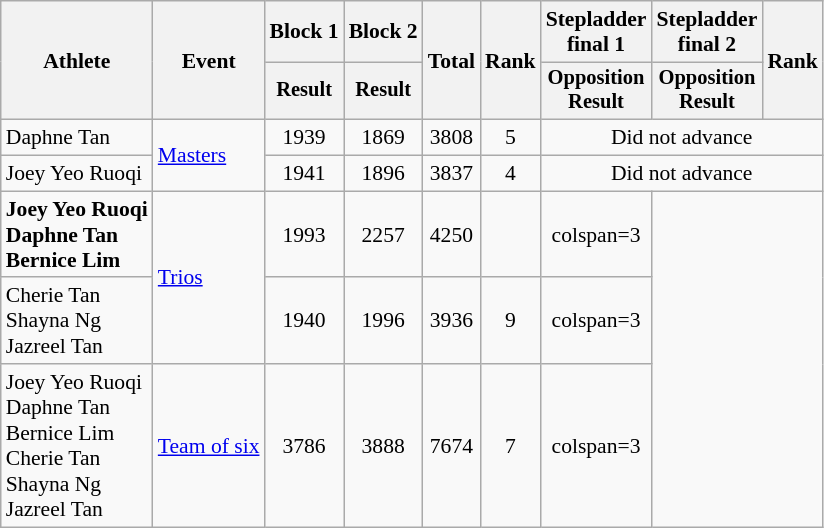<table class=wikitable style=font-size:90%;text-align:center>
<tr>
<th rowspan="2">Athlete</th>
<th rowspan="2">Event</th>
<th>Block 1</th>
<th>Block 2</th>
<th rowspan="2">Total</th>
<th rowspan="2">Rank</th>
<th>Stepladder<br>final 1</th>
<th>Stepladder<br>final 2</th>
<th rowspan="2">Rank</th>
</tr>
<tr style="font-size:95%">
<th>Result</th>
<th>Result</th>
<th>Opposition<br>Result</th>
<th>Opposition<br>Result</th>
</tr>
<tr>
<td align=left>Daphne Tan</td>
<td align=left rowspan=2><a href='#'>Masters</a></td>
<td>1939</td>
<td>1869</td>
<td>3808</td>
<td>5</td>
<td colspan=3>Did not advance</td>
</tr>
<tr>
<td align=left>Joey Yeo Ruoqi</td>
<td>1941</td>
<td>1896</td>
<td>3837</td>
<td>4</td>
<td colspan=3>Did not advance</td>
</tr>
<tr>
<td align=left><strong>Joey Yeo Ruoqi<br>Daphne Tan<br>Bernice Lim</strong></td>
<td align=left rowspan=2><a href='#'>Trios</a></td>
<td>1993</td>
<td>2257</td>
<td>4250</td>
<td></td>
<td>colspan=3 </td>
</tr>
<tr>
<td align=left>Cherie Tan<br>Shayna Ng<br>Jazreel Tan</td>
<td>1940</td>
<td>1996</td>
<td>3936</td>
<td>9</td>
<td>colspan=3 </td>
</tr>
<tr>
<td align=left>Joey Yeo Ruoqi<br>Daphne Tan<br>Bernice Lim<br>Cherie Tan<br>Shayna Ng<br>Jazreel Tan</td>
<td align=left><a href='#'>Team of six</a></td>
<td>3786</td>
<td>3888</td>
<td>7674</td>
<td>7</td>
<td>colspan=3 </td>
</tr>
</table>
